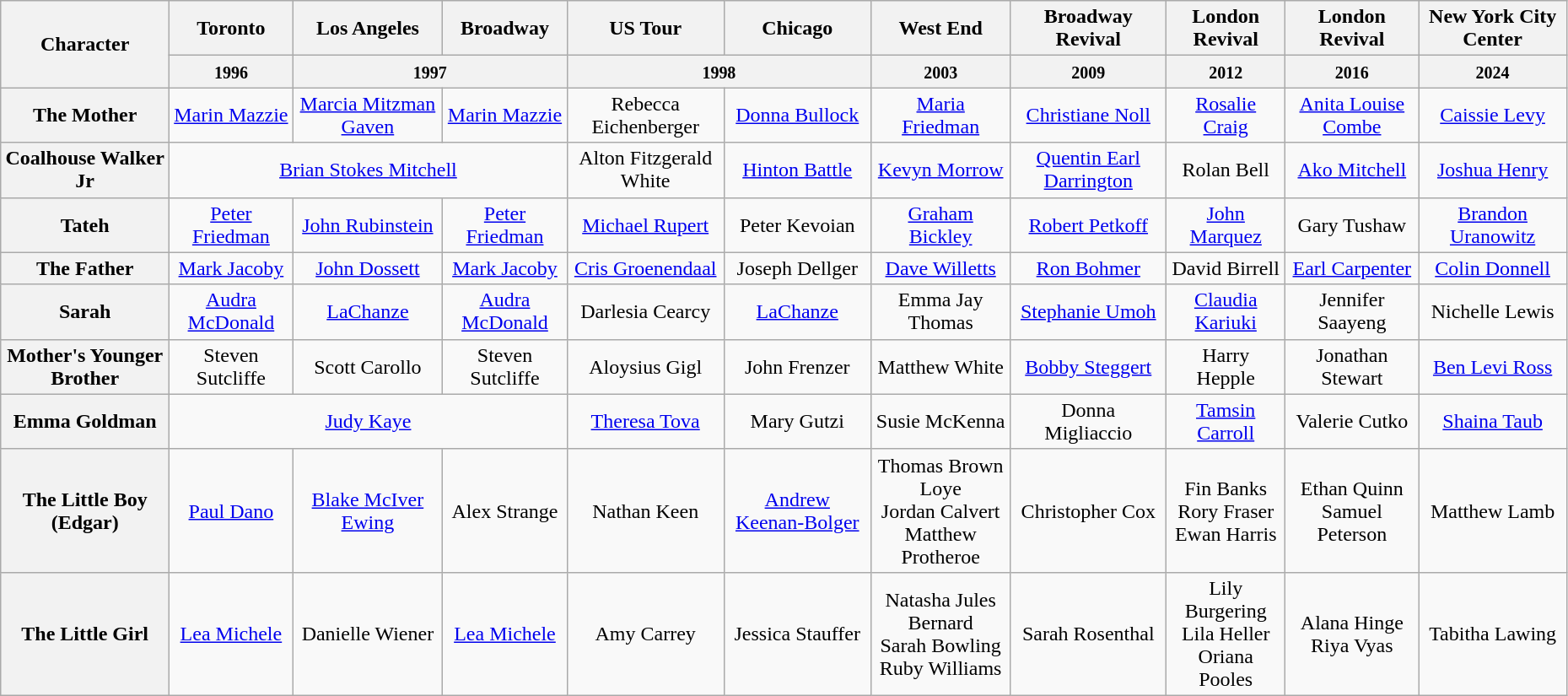<table class="wikitable" style="width:98%;">
<tr>
<th rowspan="2">Character</th>
<th>Toronto</th>
<th>Los Angeles</th>
<th>Broadway</th>
<th>US Tour</th>
<th>Chicago</th>
<th>West End</th>
<th>Broadway Revival</th>
<th>London Revival</th>
<th>London Revival</th>
<th>New York City Center</th>
</tr>
<tr>
<th><small>1996</small></th>
<th colspan="2"><small>1997</small></th>
<th colspan="2"><small>1998</small></th>
<th><small>2003</small></th>
<th><small>2009</small></th>
<th><small>2012</small></th>
<th><small>2016</small></th>
<th><small>2024</small></th>
</tr>
<tr>
<th scope="row">The Mother</th>
<td align="center"><a href='#'>Marin Mazzie</a></td>
<td align="center"><a href='#'>Marcia Mitzman Gaven</a></td>
<td align="center"><a href='#'>Marin Mazzie</a></td>
<td align="center">Rebecca Eichenberger</td>
<td align="center"><a href='#'>Donna Bullock</a></td>
<td align="center"><a href='#'>Maria Friedman</a></td>
<td align="center"><a href='#'>Christiane Noll</a></td>
<td align="center"><a href='#'>Rosalie Craig</a></td>
<td align="center"><a href='#'>Anita Louise Combe</a></td>
<td align="center"><a href='#'>Caissie Levy</a></td>
</tr>
<tr>
<th scope="row">Coalhouse Walker Jr</th>
<td colspan="3" align="center"><a href='#'>Brian Stokes Mitchell</a></td>
<td align="center">Alton Fitzgerald White</td>
<td align="center"><a href='#'>Hinton Battle</a></td>
<td align="center"><a href='#'>Kevyn Morrow</a></td>
<td align="center"><a href='#'>Quentin Earl Darrington</a></td>
<td align="center">Rolan Bell</td>
<td align="center"><a href='#'>Ako Mitchell</a></td>
<td align="center"><a href='#'>Joshua Henry</a></td>
</tr>
<tr>
<th scope="row">Tateh</th>
<td align="center"><a href='#'>Peter Friedman</a></td>
<td align="center"><a href='#'>John Rubinstein</a></td>
<td align="center"><a href='#'>Peter Friedman</a></td>
<td align="center"><a href='#'>Michael Rupert</a></td>
<td align="center">Peter Kevoian</td>
<td align="center"><a href='#'>Graham Bickley</a></td>
<td align="center"><a href='#'>Robert Petkoff</a></td>
<td align="center"><a href='#'>John Marquez</a></td>
<td align="center">Gary Tushaw</td>
<td align="center"><a href='#'>Brandon Uranowitz</a></td>
</tr>
<tr>
<th scope="row">The Father</th>
<td align="center"><a href='#'>Mark Jacoby</a></td>
<td align="center"><a href='#'>John Dossett</a></td>
<td align="center"><a href='#'>Mark Jacoby</a></td>
<td align="center"><a href='#'>Cris Groenendaal</a></td>
<td align="center">Joseph Dellger</td>
<td align="center"><a href='#'>Dave Willetts</a></td>
<td align="center"><a href='#'>Ron Bohmer</a></td>
<td align="center">David Birrell</td>
<td align="center"><a href='#'>Earl Carpenter</a></td>
<td align="center"><a href='#'>Colin Donnell</a></td>
</tr>
<tr>
<th scope="row">Sarah</th>
<td align="center"><a href='#'>Audra McDonald</a></td>
<td align="center"><a href='#'>LaChanze</a></td>
<td align="center"><a href='#'>Audra McDonald</a></td>
<td align="center">Darlesia Cearcy</td>
<td align="center"><a href='#'>LaChanze</a></td>
<td align="center">Emma Jay Thomas</td>
<td align="center"><a href='#'>Stephanie Umoh</a></td>
<td align="center"><a href='#'>Claudia Kariuki</a></td>
<td align="center">Jennifer Saayeng</td>
<td align="center">Nichelle Lewis</td>
</tr>
<tr>
<th scope="row">Mother's Younger Brother</th>
<td align="center">Steven Sutcliffe</td>
<td align="center">Scott Carollo</td>
<td align="center">Steven Sutcliffe</td>
<td align="center">Aloysius Gigl</td>
<td align="center">John Frenzer</td>
<td align="center">Matthew White</td>
<td align="center"><a href='#'>Bobby Steggert</a></td>
<td align="center">Harry Hepple</td>
<td align="center">Jonathan Stewart</td>
<td align="center"><a href='#'>Ben Levi Ross</a></td>
</tr>
<tr>
<th scope=row>Emma Goldman</th>
<td colspan="3" align="center"><a href='#'>Judy Kaye</a></td>
<td align=center><a href='#'>Theresa Tova</a></td>
<td align=center>Mary Gutzi</td>
<td align=center>Susie McKenna</td>
<td align=center>Donna Migliaccio</td>
<td align=center><a href='#'>Tamsin Carroll</a></td>
<td align=center>Valerie Cutko</td>
<td align=center><a href='#'>Shaina Taub</a></td>
</tr>
<tr>
<th scope="row">The Little Boy (Edgar)</th>
<td align="center"><a href='#'>Paul Dano</a></td>
<td align="center"><a href='#'>Blake McIver Ewing</a></td>
<td align="center">Alex Strange</td>
<td align="center">Nathan Keen</td>
<td align="center"><a href='#'>Andrew Keenan-Bolger</a></td>
<td align="center">Thomas Brown Loye <br> Jordan Calvert <br> Matthew Protheroe</td>
<td align="center">Christopher Cox</td>
<td align="center">Fin Banks <br> Rory Fraser <br> Ewan Harris</td>
<td align="center">Ethan Quinn <br> Samuel Peterson</td>
<td align="center">Matthew Lamb</td>
</tr>
<tr>
<th scope="row">The Little Girl</th>
<td align="center"><a href='#'>Lea Michele</a></td>
<td align="center">Danielle Wiener</td>
<td align="center"><a href='#'>Lea Michele</a></td>
<td align="center">Amy Carrey</td>
<td align="center">Jessica Stauffer</td>
<td align="center">Natasha Jules Bernard <br> Sarah Bowling <br> Ruby Williams</td>
<td align="center">Sarah Rosenthal</td>
<td align="center">Lily Burgering <br> Lila Heller <br> Oriana Pooles</td>
<td align="center">Alana Hinge <br> Riya Vyas</td>
<td align="center">Tabitha Lawing</td>
</tr>
</table>
